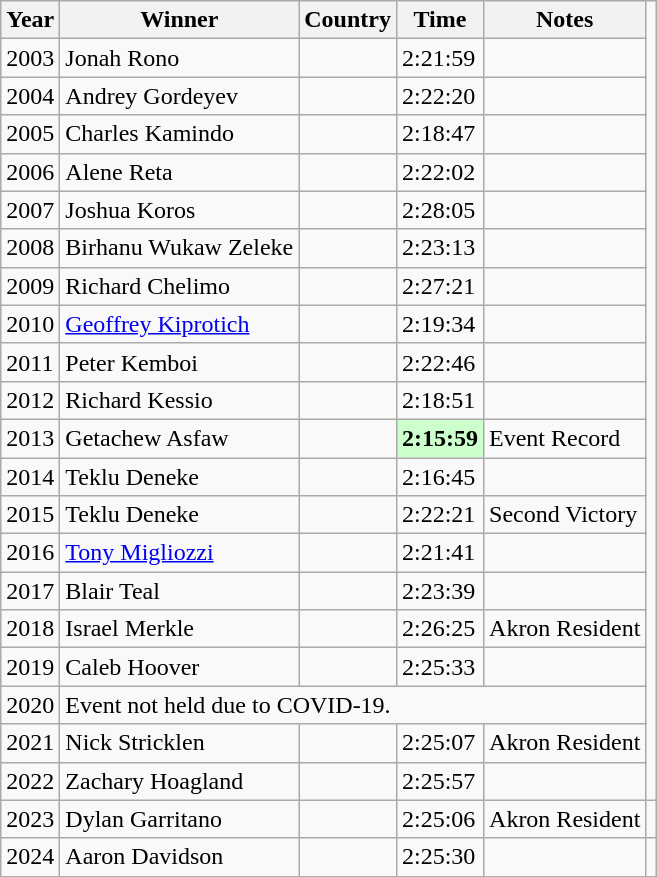<table class="wikitable sortable">
<tr>
<th>Year</th>
<th>Winner</th>
<th>Country</th>
<th>Time</th>
<th>Notes</th>
</tr>
<tr>
<td>2003</td>
<td>Jonah Rono</td>
<td></td>
<td>2:21:59</td>
<td></td>
</tr>
<tr>
<td>2004</td>
<td>Andrey Gordeyev</td>
<td></td>
<td>2:22:20</td>
<td></td>
</tr>
<tr>
<td>2005</td>
<td>Charles Kamindo</td>
<td></td>
<td>2:18:47</td>
<td></td>
</tr>
<tr>
<td>2006</td>
<td>Alene Reta</td>
<td></td>
<td>2:22:02</td>
<td></td>
</tr>
<tr>
<td>2007</td>
<td>Joshua Koros</td>
<td></td>
<td>2:28:05</td>
<td></td>
</tr>
<tr>
<td>2008</td>
<td>Birhanu Wukaw Zeleke</td>
<td></td>
<td>2:23:13</td>
<td></td>
</tr>
<tr>
<td>2009</td>
<td>Richard Chelimo</td>
<td></td>
<td>2:27:21</td>
<td></td>
</tr>
<tr>
<td>2010</td>
<td><a href='#'>Geoffrey Kiprotich</a></td>
<td></td>
<td>2:19:34</td>
<td></td>
</tr>
<tr>
<td>2011</td>
<td>Peter Kemboi</td>
<td></td>
<td>2:22:46</td>
<td></td>
</tr>
<tr>
<td>2012</td>
<td>Richard Kessio</td>
<td></td>
<td>2:18:51</td>
<td></td>
</tr>
<tr>
<td>2013</td>
<td>Getachew Asfaw</td>
<td></td>
<td bgcolor="#CCFFCC"><strong>2:15:59</strong></td>
<td>Event Record</td>
</tr>
<tr>
<td>2014</td>
<td>Teklu Deneke</td>
<td></td>
<td>2:16:45</td>
<td></td>
</tr>
<tr>
<td>2015</td>
<td>Teklu Deneke</td>
<td></td>
<td>2:22:21</td>
<td>Second Victory</td>
</tr>
<tr>
<td>2016</td>
<td><a href='#'>Tony Migliozzi</a></td>
<td></td>
<td>2:21:41</td>
<td></td>
</tr>
<tr>
<td>2017</td>
<td>Blair Teal</td>
<td></td>
<td>2:23:39</td>
<td></td>
</tr>
<tr>
<td>2018</td>
<td>Israel Merkle</td>
<td></td>
<td>2:26:25</td>
<td>Akron Resident</td>
</tr>
<tr>
<td>2019</td>
<td>Caleb Hoover</td>
<td></td>
<td>2:25:33</td>
<td></td>
</tr>
<tr>
<td>2020</td>
<td colspan="4">Event not held due to COVID-19.</td>
</tr>
<tr>
<td>2021</td>
<td>Nick Stricklen</td>
<td></td>
<td>2:25:07</td>
<td>Akron Resident</td>
</tr>
<tr>
<td>2022</td>
<td>Zachary Hoagland</td>
<td></td>
<td>2:25:57</td>
<td></td>
</tr>
<tr>
<td>2023</td>
<td>Dylan Garritano</td>
<td></td>
<td>2:25:06</td>
<td>Akron Resident</td>
<td></td>
</tr>
<tr>
<td>2024</td>
<td>Aaron Davidson</td>
<td></td>
<td>2:25:30</td>
<td></td>
</tr>
</table>
